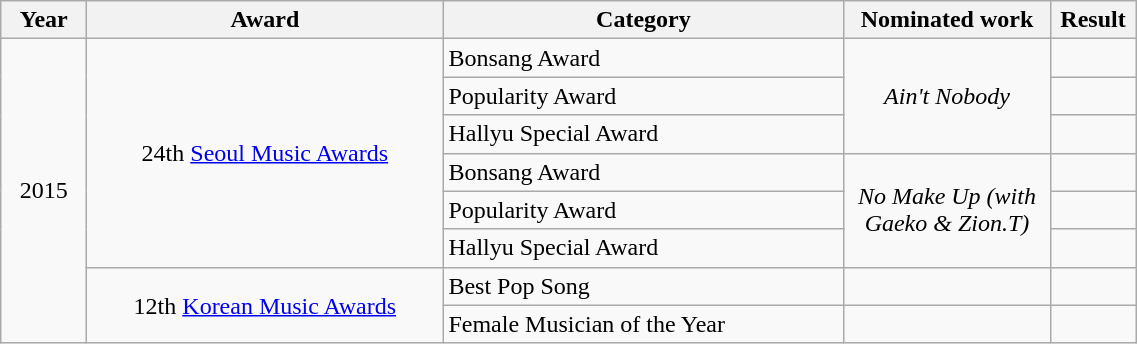<table class="wikitable">
<tr>
<th style="width:50px;">Year</th>
<th style="width:230px;">Award</th>
<th style="width:260px;">Category</th>
<th style="width:130px;">Nominated work</th>
<th style="width:50px;">Result</th>
</tr>
<tr>
<td rowspan="8" style="text-align:center;">2015</td>
<td rowspan="6" style="text-align:center;">24th <a href='#'>Seoul Music Awards</a></td>
<td>Bonsang Award</td>
<td rowspan="3" style="text-align:center;"><em>Ain't Nobody</em></td>
<td></td>
</tr>
<tr>
<td>Popularity Award</td>
<td></td>
</tr>
<tr>
<td>Hallyu Special Award</td>
<td></td>
</tr>
<tr>
<td>Bonsang Award</td>
<td rowspan="3" style="text-align:center;"><em>No Make Up (with Gaeko & Zion.T)</em></td>
<td></td>
</tr>
<tr>
<td>Popularity Award</td>
<td></td>
</tr>
<tr>
<td>Hallyu Special Award</td>
<td></td>
</tr>
<tr>
<td rowspan="2" style="text-align:center;">12th <a href='#'>Korean Music Awards</a></td>
<td>Best Pop Song</td>
<td></td>
<td></td>
</tr>
<tr>
<td>Female Musician of the Year</td>
<td></td>
<td></td>
</tr>
</table>
